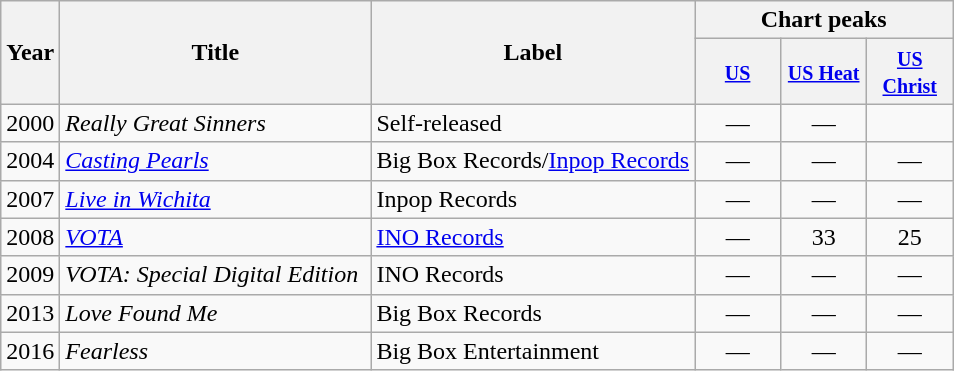<table class="wikitable">
<tr>
<th rowspan="2">Year</th>
<th style="width:200px;" rowspan="2">Title</th>
<th rowspan="2">Label</th>
<th colspan="3">Chart peaks</th>
</tr>
<tr>
<th style="width:50px;"><small><a href='#'>US</a></small></th>
<th style="width:50px;"><small><a href='#'>US Heat</a></small></th>
<th style="width:50px;"><small><a href='#'>US Christ</a></small></th>
</tr>
<tr>
<td>2000</td>
<td><em>Really Great Sinners</em></td>
<td>Self-released</td>
<td style="text-align:center;">—</td>
<td style="text-align:center;">—</td>
</tr>
<tr>
<td>2004</td>
<td><em><a href='#'>Casting Pearls</a></em></td>
<td>Big Box Records/<a href='#'>Inpop Records</a></td>
<td style="text-align:center;">—</td>
<td style="text-align:center;">—</td>
<td style="text-align:center;">—</td>
</tr>
<tr>
<td>2007</td>
<td><em><a href='#'>Live in Wichita</a></em></td>
<td>Inpop Records</td>
<td style="text-align:center;">—</td>
<td style="text-align:center;">—</td>
<td style="text-align:center;">—</td>
</tr>
<tr>
<td>2008</td>
<td><em><a href='#'>VOTA</a></em></td>
<td><a href='#'>INO Records</a></td>
<td style="text-align:center;">—</td>
<td style="text-align:center;">33</td>
<td style="text-align:center;">25</td>
</tr>
<tr>
<td>2009</td>
<td><em>VOTA: Special Digital Edition</em></td>
<td>INO Records</td>
<td style="text-align:center;">—</td>
<td style="text-align:center;">—</td>
<td style="text-align:center;">—</td>
</tr>
<tr>
<td>2013</td>
<td><em>Love Found Me</em></td>
<td>Big Box Records</td>
<td style="text-align:center;">—</td>
<td style="text-align:center;">—</td>
<td style="text-align:center;">—</td>
</tr>
<tr>
<td>2016</td>
<td><em>Fearless</em></td>
<td>Big Box Entertainment</td>
<td style="text-align:center;">—</td>
<td style="text-align:center;">—</td>
<td style="text-align:center;">—</td>
</tr>
</table>
